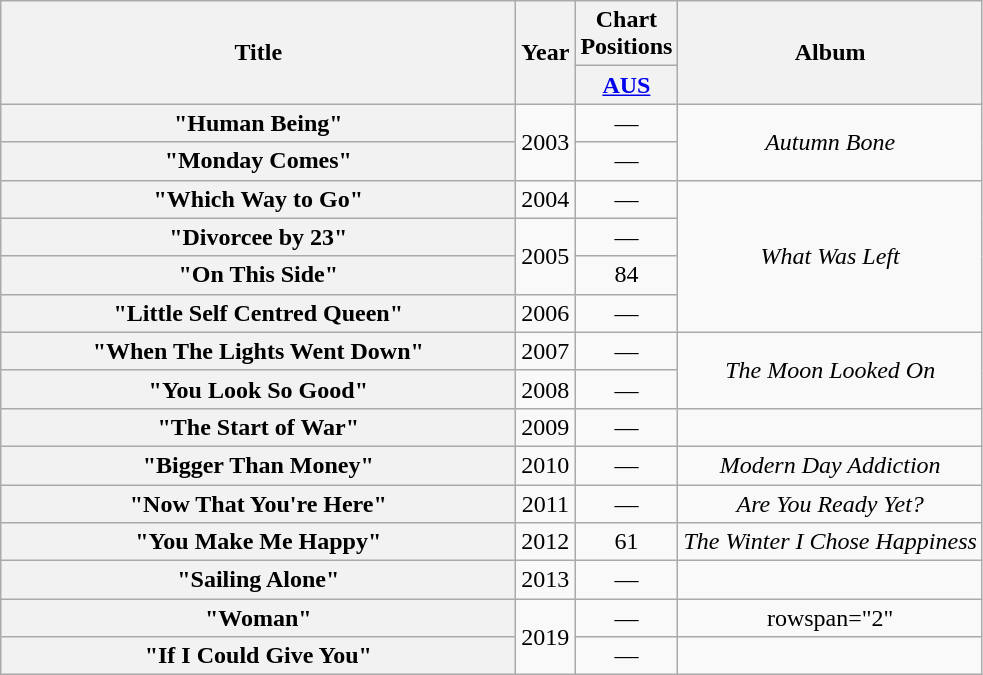<table class="wikitable plainrowheaders" style="text-align:center;">
<tr>
<th rowspan="2" style="width:21em;">Title</th>
<th rowspan="2">Year</th>
<th colspan="1">Chart Positions</th>
<th rowspan="2">Album</th>
</tr>
<tr>
<th style="width:40px;"><a href='#'>AUS</a></th>
</tr>
<tr>
<th scope="row">"Human Being" </th>
<td rowspan="2">2003</td>
<td>—</td>
<td rowspan="2"><em>Autumn Bone</em></td>
</tr>
<tr>
<th scope="row">"Monday Comes" </th>
<td>—</td>
</tr>
<tr>
<th scope="row">"Which Way to Go" </th>
<td>2004</td>
<td>—</td>
<td rowspan="4"><em>What Was Left</em></td>
</tr>
<tr>
<th scope="row">"Divorcee by 23" </th>
<td rowspan="2">2005</td>
<td>—</td>
</tr>
<tr>
<th scope="row">"On This Side" </th>
<td>84</td>
</tr>
<tr>
<th scope="row">"Little Self Centred Queen" </th>
<td>2006</td>
<td>—</td>
</tr>
<tr>
<th scope="row">"When The Lights Went Down" </th>
<td>2007</td>
<td>—</td>
<td rowspan="2"><em>The Moon Looked On</em></td>
</tr>
<tr>
<th scope="row">"You Look So Good" </th>
<td>2008</td>
<td>—</td>
</tr>
<tr>
<th scope="row">"The Start of War"</th>
<td>2009</td>
<td>—</td>
<td></td>
</tr>
<tr>
<th scope="row">"Bigger Than Money"</th>
<td>2010</td>
<td>—</td>
<td><em>Modern Day Addiction</em></td>
</tr>
<tr>
<th scope="row">"Now That You're Here" </th>
<td>2011</td>
<td>—</td>
<td><em>Are You Ready Yet?</em></td>
</tr>
<tr>
<th scope="row">"You Make Me Happy"</th>
<td>2012</td>
<td>61</td>
<td><em>The Winter I Chose Happiness</em></td>
</tr>
<tr>
<th scope="row">"Sailing Alone" </th>
<td>2013</td>
<td>—</td>
<td></td>
</tr>
<tr>
<th scope="row">"Woman"</th>
<td rowspan="2">2019</td>
<td>—</td>
<td>rowspan="2" </td>
</tr>
<tr>
<th scope="row">"If I Could Give You"</th>
<td>—</td>
</tr>
</table>
